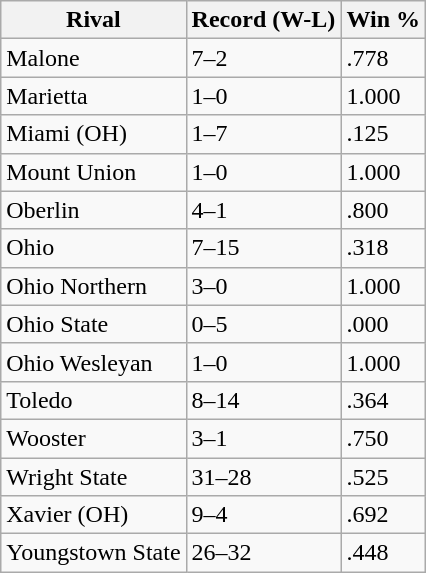<table class="wikitable">
<tr>
<th>Rival</th>
<th>Record (W-L)</th>
<th>Win %</th>
</tr>
<tr>
<td>Malone</td>
<td>7–2</td>
<td>.778</td>
</tr>
<tr>
<td>Marietta</td>
<td>1–0</td>
<td>1.000</td>
</tr>
<tr>
<td>Miami (OH)</td>
<td>1–7</td>
<td>.125</td>
</tr>
<tr>
<td>Mount Union</td>
<td>1–0</td>
<td>1.000</td>
</tr>
<tr>
<td>Oberlin</td>
<td>4–1</td>
<td>.800</td>
</tr>
<tr>
<td>Ohio</td>
<td>7–15</td>
<td>.318</td>
</tr>
<tr>
<td>Ohio Northern</td>
<td>3–0</td>
<td>1.000</td>
</tr>
<tr>
<td>Ohio State</td>
<td>0–5</td>
<td>.000</td>
</tr>
<tr>
<td>Ohio Wesleyan</td>
<td>1–0</td>
<td>1.000</td>
</tr>
<tr>
<td>Toledo</td>
<td>8–14</td>
<td>.364</td>
</tr>
<tr>
<td>Wooster</td>
<td>3–1</td>
<td>.750</td>
</tr>
<tr>
<td>Wright State</td>
<td>31–28</td>
<td>.525</td>
</tr>
<tr>
<td>Xavier (OH)</td>
<td>9–4</td>
<td>.692</td>
</tr>
<tr>
<td>Youngstown State</td>
<td>26–32</td>
<td>.448</td>
</tr>
</table>
